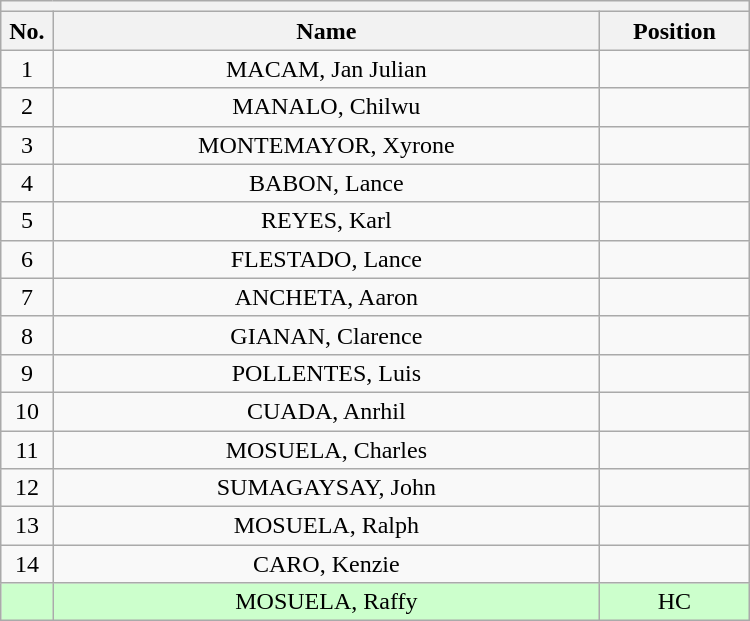<table class="wikitable mw-collapsible mw-collapsed" style="text-align:center; width:500px; border:none">
<tr>
<th style="text-align:center" colspan="3"></th>
</tr>
<tr>
<th style="width:7%">No.</th>
<th>Name</th>
<th style="width:20%">Position</th>
</tr>
<tr>
<td>1</td>
<td>MACAM, Jan Julian</td>
<td></td>
</tr>
<tr>
<td>2</td>
<td>MANALO, Chilwu</td>
<td></td>
</tr>
<tr>
<td>3</td>
<td>MONTEMAYOR, Xyrone</td>
<td></td>
</tr>
<tr>
<td>4</td>
<td>BABON, Lance</td>
<td></td>
</tr>
<tr>
<td>5</td>
<td>REYES, Karl</td>
<td></td>
</tr>
<tr>
<td>6</td>
<td>FLESTADO, Lance</td>
<td></td>
</tr>
<tr>
<td>7</td>
<td>ANCHETA, Aaron</td>
<td></td>
</tr>
<tr>
<td>8</td>
<td>GIANAN, Clarence</td>
<td></td>
</tr>
<tr>
<td>9</td>
<td>POLLENTES, Luis</td>
<td></td>
</tr>
<tr>
<td>10</td>
<td>CUADA, Anrhil</td>
<td></td>
</tr>
<tr>
<td>11</td>
<td>MOSUELA, Charles</td>
<td></td>
</tr>
<tr>
<td>12</td>
<td>SUMAGAYSAY, John</td>
<td></td>
</tr>
<tr>
<td>13</td>
<td>MOSUELA, Ralph</td>
<td></td>
</tr>
<tr>
<td>14</td>
<td>CARO, Kenzie</td>
<td></td>
</tr>
<tr bgcolor=#CCFFCC>
<td></td>
<td>MOSUELA, Raffy</td>
<td>HC</td>
</tr>
</table>
